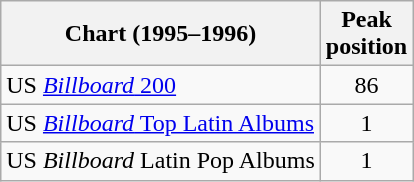<table class="wikitable">
<tr>
<th>Chart (1995–1996)</th>
<th>Peak<br>position</th>
</tr>
<tr>
<td>US <a href='#'><em>Billboard</em> 200</a></td>
<td align="center">86</td>
</tr>
<tr>
<td>US <a href='#'><em>Billboard</em> Top Latin Albums</a></td>
<td align="center">1</td>
</tr>
<tr>
<td>US <em>Billboard</em> Latin Pop Albums</td>
<td align="center">1</td>
</tr>
</table>
